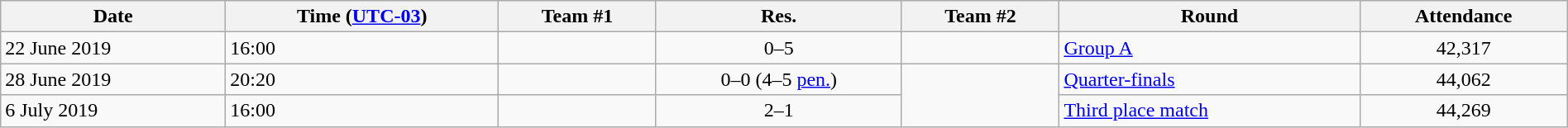<table class="wikitable"  style="text-align:left; width:100%;">
<tr>
<th>Date</th>
<th>Time (<a href='#'>UTC-03</a>)</th>
<th>Team #1</th>
<th>Res.</th>
<th>Team #2</th>
<th>Round</th>
<th>Attendance</th>
</tr>
<tr>
<td>22 June 2019</td>
<td>16:00</td>
<td></td>
<td style="text-align:center;">0–5</td>
<td></td>
<td><a href='#'>Group A</a></td>
<td style="text-align:center;">42,317</td>
</tr>
<tr>
<td>28 June 2019</td>
<td>20:20</td>
<td></td>
<td style="text-align:center;">0–0 (4–5 <a href='#'>pen.</a>)</td>
<td rowspan="2"></td>
<td><a href='#'>Quarter-finals</a></td>
<td style="text-align:center;">44,062</td>
</tr>
<tr>
<td>6 July 2019</td>
<td>16:00</td>
<td></td>
<td style="text-align:center;">2–1</td>
<td><a href='#'>Third place match</a></td>
<td style="text-align:center;">44,269</td>
</tr>
</table>
